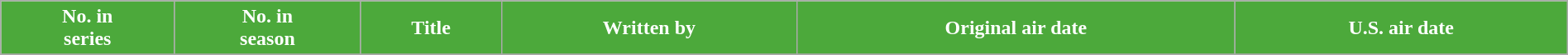<table class="wikitable plainrowheaders" style="width:100%; margin:auto;">
<tr>
<th style="background-color: #4CA93B; color:white;">No. in<br>series</th>
<th style="background-color: #4CA93B; color:white;">No. in<br>season</th>
<th style="background-color: #4CA93B; color:white;">Title</th>
<th style="background-color: #4CA93B; color:white;">Written by</th>
<th style="background-color: #4CA93B; color:white;">Original air date</th>
<th style="background-color: #4CA93B; color:white;">U.S. air date</th>
</tr>
<tr>
</tr>
</table>
